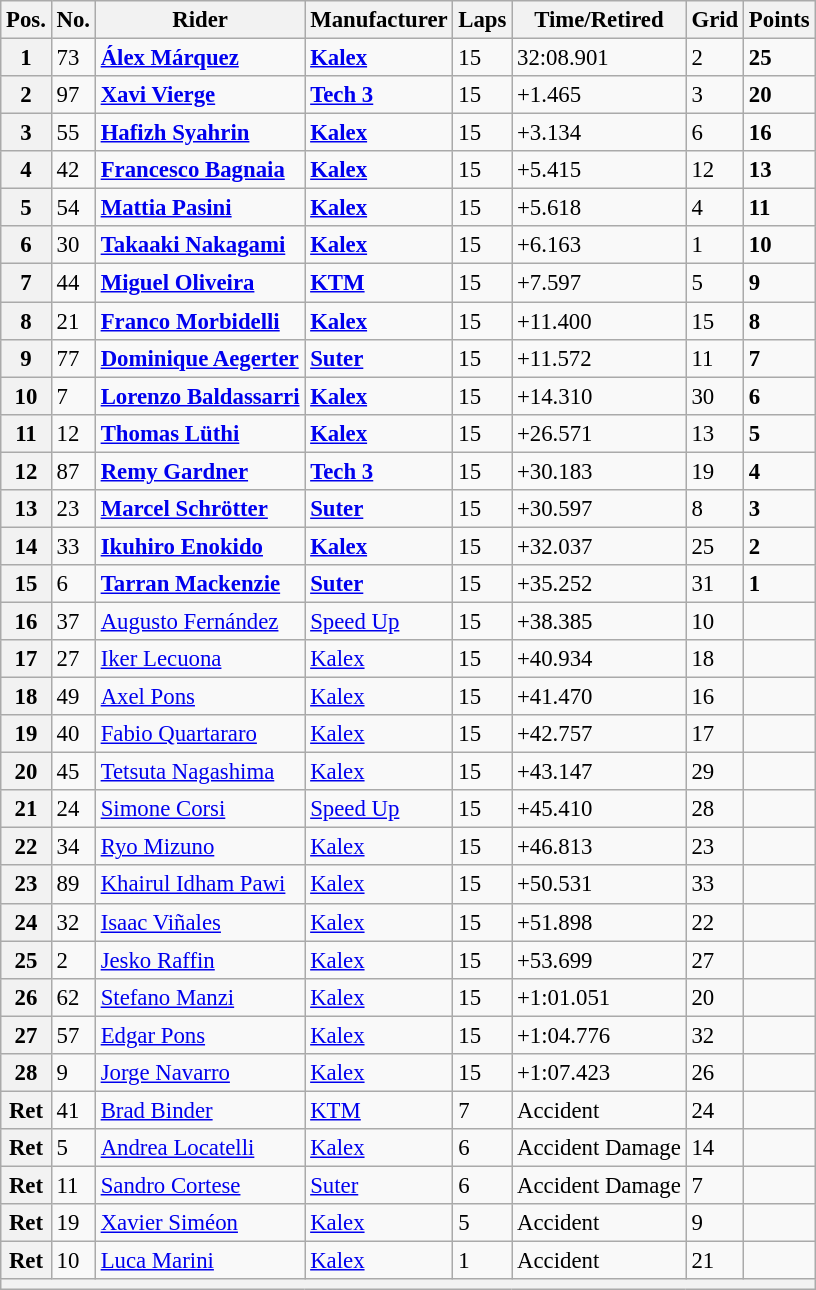<table class="wikitable" style="font-size: 95%;">
<tr>
<th>Pos.</th>
<th>No.</th>
<th>Rider</th>
<th>Manufacturer</th>
<th>Laps</th>
<th>Time/Retired</th>
<th>Grid</th>
<th>Points</th>
</tr>
<tr>
<th>1</th>
<td>73</td>
<td> <strong><a href='#'>Álex Márquez</a></strong></td>
<td><strong><a href='#'>Kalex</a></strong></td>
<td>15</td>
<td>32:08.901</td>
<td>2</td>
<td><strong>25</strong></td>
</tr>
<tr>
<th>2</th>
<td>97</td>
<td> <strong><a href='#'>Xavi Vierge</a></strong></td>
<td><strong><a href='#'>Tech 3</a></strong></td>
<td>15</td>
<td>+1.465</td>
<td>3</td>
<td><strong>20</strong></td>
</tr>
<tr>
<th>3</th>
<td>55</td>
<td> <strong><a href='#'>Hafizh Syahrin</a></strong></td>
<td><strong><a href='#'>Kalex</a></strong></td>
<td>15</td>
<td>+3.134</td>
<td>6</td>
<td><strong>16</strong></td>
</tr>
<tr>
<th>4</th>
<td>42</td>
<td> <strong><a href='#'>Francesco Bagnaia</a></strong></td>
<td><strong><a href='#'>Kalex</a></strong></td>
<td>15</td>
<td>+5.415</td>
<td>12</td>
<td><strong>13</strong></td>
</tr>
<tr>
<th>5</th>
<td>54</td>
<td> <strong><a href='#'>Mattia Pasini</a></strong></td>
<td><strong><a href='#'>Kalex</a></strong></td>
<td>15</td>
<td>+5.618</td>
<td>4</td>
<td><strong>11</strong></td>
</tr>
<tr>
<th>6</th>
<td>30</td>
<td> <strong><a href='#'>Takaaki Nakagami</a></strong></td>
<td><strong><a href='#'>Kalex</a></strong></td>
<td>15</td>
<td>+6.163</td>
<td>1</td>
<td><strong>10</strong></td>
</tr>
<tr>
<th>7</th>
<td>44</td>
<td> <strong><a href='#'>Miguel Oliveira</a></strong></td>
<td><strong><a href='#'>KTM</a></strong></td>
<td>15</td>
<td>+7.597</td>
<td>5</td>
<td><strong>9</strong></td>
</tr>
<tr>
<th>8</th>
<td>21</td>
<td> <strong><a href='#'>Franco Morbidelli</a></strong></td>
<td><strong><a href='#'>Kalex</a></strong></td>
<td>15</td>
<td>+11.400</td>
<td>15</td>
<td><strong>8</strong></td>
</tr>
<tr>
<th>9</th>
<td>77</td>
<td> <strong><a href='#'>Dominique Aegerter</a></strong></td>
<td><strong><a href='#'>Suter</a></strong></td>
<td>15</td>
<td>+11.572</td>
<td>11</td>
<td><strong>7</strong></td>
</tr>
<tr>
<th>10</th>
<td>7</td>
<td> <strong><a href='#'>Lorenzo Baldassarri</a></strong></td>
<td><strong><a href='#'>Kalex</a></strong></td>
<td>15</td>
<td>+14.310</td>
<td>30</td>
<td><strong>6</strong></td>
</tr>
<tr>
<th>11</th>
<td>12</td>
<td> <strong><a href='#'>Thomas Lüthi</a></strong></td>
<td><strong><a href='#'>Kalex</a></strong></td>
<td>15</td>
<td>+26.571</td>
<td>13</td>
<td><strong>5</strong></td>
</tr>
<tr>
<th>12</th>
<td>87</td>
<td> <strong><a href='#'>Remy Gardner</a></strong></td>
<td><strong><a href='#'>Tech 3</a></strong></td>
<td>15</td>
<td>+30.183</td>
<td>19</td>
<td><strong>4</strong></td>
</tr>
<tr>
<th>13</th>
<td>23</td>
<td> <strong><a href='#'>Marcel Schrötter</a></strong></td>
<td><strong><a href='#'>Suter</a></strong></td>
<td>15</td>
<td>+30.597</td>
<td>8</td>
<td><strong>3</strong></td>
</tr>
<tr>
<th>14</th>
<td>33</td>
<td> <strong><a href='#'>Ikuhiro Enokido</a></strong></td>
<td><strong><a href='#'>Kalex</a></strong></td>
<td>15</td>
<td>+32.037</td>
<td>25</td>
<td><strong>2</strong></td>
</tr>
<tr>
<th>15</th>
<td>6</td>
<td> <strong><a href='#'>Tarran Mackenzie</a></strong></td>
<td><strong><a href='#'>Suter</a></strong></td>
<td>15</td>
<td>+35.252</td>
<td>31</td>
<td><strong>1</strong></td>
</tr>
<tr>
<th>16</th>
<td>37</td>
<td> <a href='#'>Augusto Fernández</a></td>
<td><a href='#'>Speed Up</a></td>
<td>15</td>
<td>+38.385</td>
<td>10</td>
<td></td>
</tr>
<tr>
<th>17</th>
<td>27</td>
<td> <a href='#'>Iker Lecuona</a></td>
<td><a href='#'>Kalex</a></td>
<td>15</td>
<td>+40.934</td>
<td>18</td>
<td></td>
</tr>
<tr>
<th>18</th>
<td>49</td>
<td> <a href='#'>Axel Pons</a></td>
<td><a href='#'>Kalex</a></td>
<td>15</td>
<td>+41.470</td>
<td>16</td>
<td></td>
</tr>
<tr>
<th>19</th>
<td>40</td>
<td> <a href='#'>Fabio Quartararo</a></td>
<td><a href='#'>Kalex</a></td>
<td>15</td>
<td>+42.757</td>
<td>17</td>
<td></td>
</tr>
<tr>
<th>20</th>
<td>45</td>
<td> <a href='#'>Tetsuta Nagashima</a></td>
<td><a href='#'>Kalex</a></td>
<td>15</td>
<td>+43.147</td>
<td>29</td>
<td></td>
</tr>
<tr>
<th>21</th>
<td>24</td>
<td> <a href='#'>Simone Corsi</a></td>
<td><a href='#'>Speed Up</a></td>
<td>15</td>
<td>+45.410</td>
<td>28</td>
<td></td>
</tr>
<tr>
<th>22</th>
<td>34</td>
<td> <a href='#'>Ryo Mizuno</a></td>
<td><a href='#'>Kalex</a></td>
<td>15</td>
<td>+46.813</td>
<td>23</td>
<td></td>
</tr>
<tr>
<th>23</th>
<td>89</td>
<td> <a href='#'>Khairul Idham Pawi</a></td>
<td><a href='#'>Kalex</a></td>
<td>15</td>
<td>+50.531</td>
<td>33</td>
<td></td>
</tr>
<tr>
<th>24</th>
<td>32</td>
<td> <a href='#'>Isaac Viñales</a></td>
<td><a href='#'>Kalex</a></td>
<td>15</td>
<td>+51.898</td>
<td>22</td>
<td></td>
</tr>
<tr>
<th>25</th>
<td>2</td>
<td> <a href='#'>Jesko Raffin</a></td>
<td><a href='#'>Kalex</a></td>
<td>15</td>
<td>+53.699</td>
<td>27</td>
<td></td>
</tr>
<tr>
<th>26</th>
<td>62</td>
<td> <a href='#'>Stefano Manzi</a></td>
<td><a href='#'>Kalex</a></td>
<td>15</td>
<td>+1:01.051</td>
<td>20</td>
<td></td>
</tr>
<tr>
<th>27</th>
<td>57</td>
<td> <a href='#'>Edgar Pons</a></td>
<td><a href='#'>Kalex</a></td>
<td>15</td>
<td>+1:04.776</td>
<td>32</td>
<td></td>
</tr>
<tr>
<th>28</th>
<td>9</td>
<td> <a href='#'>Jorge Navarro</a></td>
<td><a href='#'>Kalex</a></td>
<td>15</td>
<td>+1:07.423</td>
<td>26</td>
<td></td>
</tr>
<tr>
<th>Ret</th>
<td>41</td>
<td> <a href='#'>Brad Binder</a></td>
<td><a href='#'>KTM</a></td>
<td>7</td>
<td>Accident</td>
<td>24</td>
<td></td>
</tr>
<tr>
<th>Ret</th>
<td>5</td>
<td> <a href='#'>Andrea Locatelli</a></td>
<td><a href='#'>Kalex</a></td>
<td>6</td>
<td>Accident Damage</td>
<td>14</td>
<td></td>
</tr>
<tr>
<th>Ret</th>
<td>11</td>
<td> <a href='#'>Sandro Cortese</a></td>
<td><a href='#'>Suter</a></td>
<td>6</td>
<td>Accident Damage</td>
<td>7</td>
<td></td>
</tr>
<tr>
<th>Ret</th>
<td>19</td>
<td> <a href='#'>Xavier Siméon</a></td>
<td><a href='#'>Kalex</a></td>
<td>5</td>
<td>Accident</td>
<td>9</td>
<td></td>
</tr>
<tr>
<th>Ret</th>
<td>10</td>
<td> <a href='#'>Luca Marini</a></td>
<td><a href='#'>Kalex</a></td>
<td>1</td>
<td>Accident</td>
<td>21</td>
<td></td>
</tr>
<tr>
<th colspan=8></th>
</tr>
</table>
